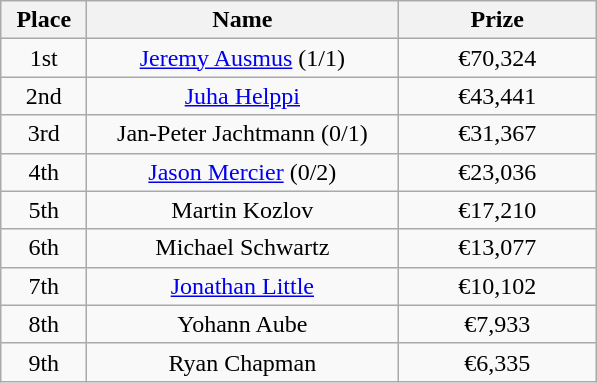<table class="wikitable">
<tr>
<th width="50">Place</th>
<th width="200">Name</th>
<th width="125">Prize</th>
</tr>
<tr>
<td align="center">1st</td>
<td align="center"><a href='#'>Jeremy Ausmus</a> (1/1)</td>
<td align="center">€70,324</td>
</tr>
<tr>
<td align="center">2nd</td>
<td align="center"><a href='#'>Juha Helppi</a></td>
<td align="center">€43,441</td>
</tr>
<tr>
<td align="center">3rd</td>
<td align="center">Jan-Peter Jachtmann (0/1)</td>
<td align="center">€31,367</td>
</tr>
<tr>
<td align="center">4th</td>
<td align="center"><a href='#'>Jason Mercier</a> (0/2)</td>
<td align="center">€23,036</td>
</tr>
<tr>
<td align="center">5th</td>
<td align="center">Martin Kozlov</td>
<td align="center">€17,210</td>
</tr>
<tr>
<td align="center">6th</td>
<td align="center">Michael Schwartz</td>
<td align="center">€13,077</td>
</tr>
<tr>
<td align="center">7th</td>
<td align="center"><a href='#'>Jonathan Little</a></td>
<td align="center">€10,102</td>
</tr>
<tr>
<td align="center">8th</td>
<td align="center">Yohann Aube</td>
<td align="center">€7,933</td>
</tr>
<tr>
<td align="center">9th</td>
<td align="center">Ryan Chapman</td>
<td align="center">€6,335</td>
</tr>
</table>
